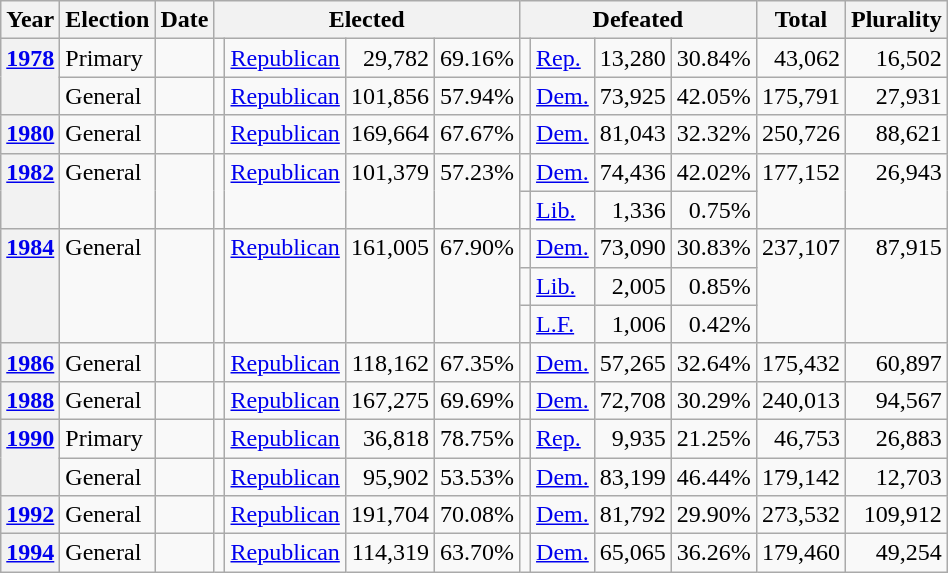<table class=wikitable>
<tr>
<th>Year</th>
<th>Election</th>
<th>Date</th>
<th ! colspan="4">Elected</th>
<th ! colspan="4">Defeated</th>
<th>Total</th>
<th>Plurality</th>
</tr>
<tr>
<th rowspan="2" valign="top"><a href='#'>1978</a></th>
<td valign="top">Primary</td>
<td valign="top"></td>
<td valign="top"></td>
<td valign="top" ><a href='#'>Republican</a></td>
<td valign="top" align="right">29,782</td>
<td valign="top" align="right">69.16%</td>
<td valign="top"></td>
<td valign="top" ><a href='#'>Rep.</a></td>
<td valign="top" align="right">13,280</td>
<td valign="top" align="right">30.84%</td>
<td valign="top" align="right">43,062</td>
<td valign="top" align="right">16,502</td>
</tr>
<tr>
<td valign="top">General</td>
<td valign="top"></td>
<td valign="top"></td>
<td valign="top" ><a href='#'>Republican</a></td>
<td valign="top" align="right">101,856</td>
<td valign="top" align="right">57.94%</td>
<td valign="top"></td>
<td valign="top" ><a href='#'>Dem.</a></td>
<td valign="top" align="right">73,925</td>
<td valign="top" align="right">42.05%</td>
<td valign="top" align="right">175,791</td>
<td valign="top" align="right">27,931</td>
</tr>
<tr>
<th valign="top"><a href='#'>1980</a></th>
<td valign="top">General</td>
<td valign="top"></td>
<td valign="top"></td>
<td valign="top" ><a href='#'>Republican</a></td>
<td valign="top" align="right">169,664</td>
<td valign="top" align="right">67.67%</td>
<td valign="top"></td>
<td valign="top" ><a href='#'>Dem.</a></td>
<td valign="top" align="right">81,043</td>
<td valign="top" align="right">32.32%</td>
<td valign="top" align="right">250,726</td>
<td valign="top" align="right">88,621</td>
</tr>
<tr>
<th rowspan="2" valign="top"><a href='#'>1982</a></th>
<td rowspan="2" valign="top">General</td>
<td rowspan="2" valign="top"></td>
<td rowspan="2" valign="top"></td>
<td rowspan="2" valign="top" ><a href='#'>Republican</a></td>
<td rowspan="2" valign="top" align="right">101,379</td>
<td rowspan="2" valign="top" align="right">57.23%</td>
<td valign="top"></td>
<td valign="top" ><a href='#'>Dem.</a></td>
<td valign="top" align="right">74,436</td>
<td valign="top" align="right">42.02%</td>
<td rowspan="2" valign="top" align="right">177,152</td>
<td rowspan="2" valign="top" align="right">26,943</td>
</tr>
<tr>
<td valign="top"></td>
<td valign="top" ><a href='#'>Lib.</a></td>
<td valign="top" align="right">1,336</td>
<td valign="top" align="right">0.75%</td>
</tr>
<tr>
<th rowspan="3" valign="top"><a href='#'>1984</a></th>
<td rowspan="3" valign="top">General</td>
<td rowspan="3" valign="top"></td>
<td rowspan="3" valign="top"></td>
<td rowspan="3" valign="top" ><a href='#'>Republican</a></td>
<td rowspan="3" valign="top" align="right">161,005</td>
<td rowspan="3" valign="top" align="right">67.90%</td>
<td valign="top"></td>
<td valign="top" ><a href='#'>Dem.</a></td>
<td valign="top" align="right">73,090</td>
<td valign="top" align="right">30.83%</td>
<td rowspan="3" valign="top" align="right">237,107</td>
<td rowspan="3" valign="top" align="right">87,915</td>
</tr>
<tr>
<td valign="top"></td>
<td valign="top" ><a href='#'>Lib.</a></td>
<td valign="top" align="right">2,005</td>
<td valign="top" align="right">0.85%</td>
</tr>
<tr>
<td valign="top"></td>
<td valign="top" ><a href='#'>L.F.</a></td>
<td valign="top" align="right">1,006</td>
<td valign="top" align="right">0.42%</td>
</tr>
<tr>
<th valign="top"><a href='#'>1986</a></th>
<td valign="top">General</td>
<td valign="top"></td>
<td valign="top"></td>
<td valign="top" ><a href='#'>Republican</a></td>
<td valign="top" align="right">118,162</td>
<td valign="top" align="right">67.35%</td>
<td valign="top"></td>
<td valign="top" ><a href='#'>Dem.</a></td>
<td valign="top" align="right">57,265</td>
<td valign="top" align="right">32.64%</td>
<td valign="top" align="right">175,432</td>
<td valign="top" align="right">60,897</td>
</tr>
<tr>
<th valign="top"><a href='#'>1988</a></th>
<td valign="top">General</td>
<td valign="top"></td>
<td valign="top"></td>
<td valign="top" ><a href='#'>Republican</a></td>
<td valign="top" align="right">167,275</td>
<td valign="top" align="right">69.69%</td>
<td valign="top"></td>
<td valign="top" ><a href='#'>Dem.</a></td>
<td valign="top" align="right">72,708</td>
<td valign="top" align="right">30.29%</td>
<td valign="top" align="right">240,013</td>
<td valign="top" align="right">94,567</td>
</tr>
<tr>
<th rowspan="2" valign="top"><a href='#'>1990</a></th>
<td valign="top">Primary</td>
<td valign="top"></td>
<td valign="top"></td>
<td valign="top" ><a href='#'>Republican</a></td>
<td valign="top" align="right">36,818</td>
<td valign="top" align="right">78.75%</td>
<td valign="top"></td>
<td valign="top" ><a href='#'>Rep.</a></td>
<td valign="top" align="right">9,935</td>
<td valign="top" align="right">21.25%</td>
<td valign="top" align="right">46,753</td>
<td valign="top" align="right">26,883</td>
</tr>
<tr>
<td valign="top">General</td>
<td valign="top"></td>
<td valign="top"></td>
<td valign="top" ><a href='#'>Republican</a></td>
<td valign="top" align="right">95,902</td>
<td valign="top" align="right">53.53%</td>
<td valign="top"></td>
<td valign="top" ><a href='#'>Dem.</a></td>
<td valign="top" align="right">83,199</td>
<td valign="top" align="right">46.44%</td>
<td valign="top" align="right">179,142</td>
<td valign="top" align="right">12,703</td>
</tr>
<tr>
<th valign="top"><a href='#'>1992</a></th>
<td valign="top">General</td>
<td valign="top"></td>
<td valign="top"></td>
<td valign="top" ><a href='#'>Republican</a></td>
<td valign="top" align="right">191,704</td>
<td valign="top" align="right">70.08%</td>
<td valign="top"></td>
<td valign="top" ><a href='#'>Dem.</a></td>
<td valign="top" align="right">81,792</td>
<td valign="top" align="right">29.90%</td>
<td valign="top" align="right">273,532</td>
<td valign="top" align="right">109,912</td>
</tr>
<tr>
<th valign="top"><a href='#'>1994</a></th>
<td valign="top">General</td>
<td valign="top"></td>
<td valign="top"></td>
<td valign="top" ><a href='#'>Republican</a></td>
<td valign="top" align="right">114,319</td>
<td valign="top" align="right">63.70%</td>
<td valign="top"></td>
<td valign="top" ><a href='#'>Dem.</a></td>
<td valign="top" align="right">65,065</td>
<td valign="top" align="right">36.26%</td>
<td valign="top" align="right">179,460</td>
<td valign="top" align="right">49,254</td>
</tr>
</table>
